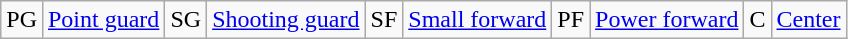<table class="wikitable">
<tr>
<td>PG</td>
<td><a href='#'>Point guard</a></td>
<td>SG</td>
<td><a href='#'>Shooting guard</a></td>
<td>SF</td>
<td><a href='#'>Small forward</a></td>
<td>PF</td>
<td><a href='#'>Power forward</a></td>
<td>C</td>
<td><a href='#'>Center</a></td>
</tr>
</table>
